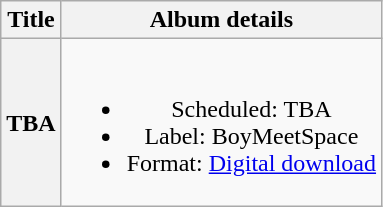<table class="wikitable plainrowheaders" style="text-align:center;">
<tr>
<th>Title</th>
<th>Album details</th>
</tr>
<tr>
<th scope="row">TBA</th>
<td><br><ul><li>Scheduled: TBA</li><li>Label: BoyMeetSpace</li><li>Format: <a href='#'>Digital download</a></li></ul></td>
</tr>
</table>
